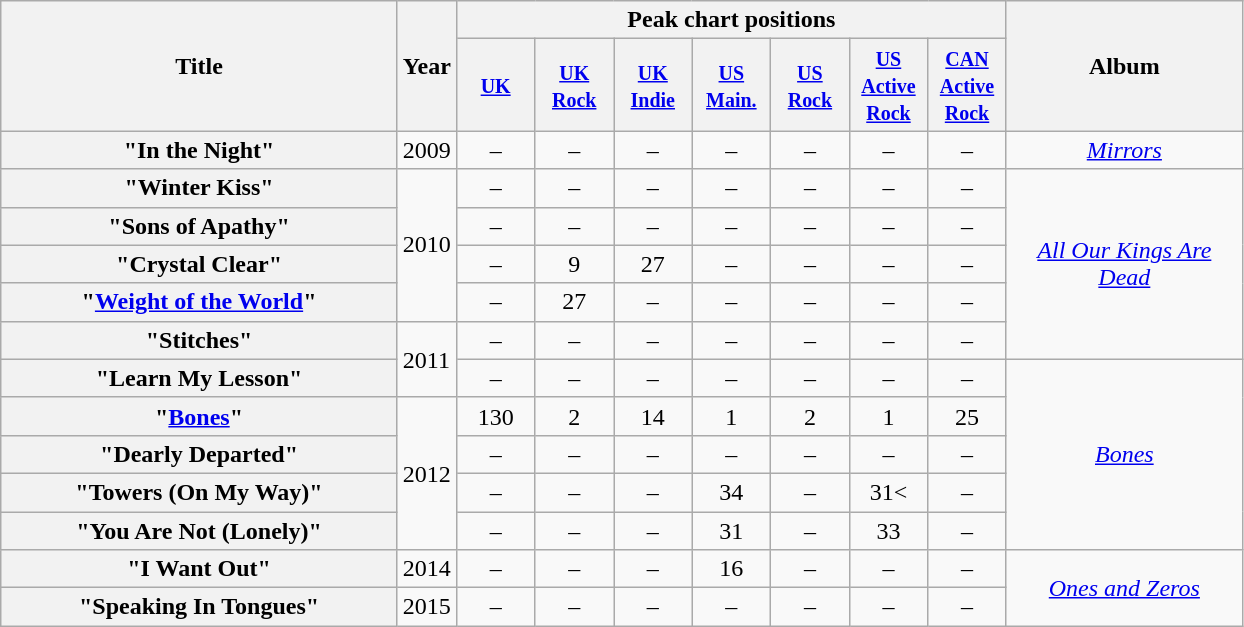<table class="wikitable plainrowheaders">
<tr>
<th style="width:257px;" rowspan="2">Title</th>
<th style="width:28px;" rowspan="2">Year</th>
<th colspan="7">Peak chart positions</th>
<th style="width:150px;" rowspan="2">Album</th>
</tr>
<tr>
<th style="width:45px;"><small><a href='#'>UK</a></small></th>
<th style="width:45px;"><small><a href='#'>UK<br>Rock</a></small></th>
<th style="width:45px;"><small><a href='#'>UK<br>Indie</a></small></th>
<th style="width:45px;"><small><a href='#'>US<br>Main.</a></small></th>
<th style="width:45px;"><small><a href='#'>US<br>Rock</a></small></th>
<th style="width:45px;"><small><a href='#'>US<br>Active Rock</a></small></th>
<th style="width:45px;"><small><a href='#'>CAN<br>Active Rock</a></small></th>
</tr>
<tr>
<th scope="row">"In the Night"</th>
<td>2009</td>
<td style="text-align:center;">–</td>
<td style="text-align:center;">–</td>
<td style="text-align:center;">–</td>
<td style="text-align:center;">–</td>
<td style="text-align:center;">–</td>
<td style="text-align:center;">–</td>
<td style="text-align:center;">–</td>
<td style="text-align:center;"><em><a href='#'>Mirrors</a></em></td>
</tr>
<tr>
<th scope="row">"Winter Kiss"</th>
<td rowspan="4">2010</td>
<td style="text-align:center;">–</td>
<td style="text-align:center;">–</td>
<td style="text-align:center;">–</td>
<td style="text-align:center;">–</td>
<td style="text-align:center;">–</td>
<td style="text-align:center;">–</td>
<td style="text-align:center;">–</td>
<td style="text-align:center;" rowspan="5"><em><a href='#'>All Our Kings Are Dead</a></em></td>
</tr>
<tr>
<th scope="row">"Sons of Apathy"</th>
<td style="text-align:center;">–</td>
<td style="text-align:center;">–</td>
<td style="text-align:center;">–</td>
<td style="text-align:center;">–</td>
<td style="text-align:center;">–</td>
<td style="text-align:center;">–</td>
<td style="text-align:center;">–</td>
</tr>
<tr>
<th scope="row">"Crystal Clear"</th>
<td style="text-align:center;">–</td>
<td style="text-align:center;">9</td>
<td style="text-align:center;">27</td>
<td style="text-align:center;">–</td>
<td style="text-align:center;">–</td>
<td style="text-align:center;">–</td>
<td style="text-align:center;">–</td>
</tr>
<tr>
<th scope="row">"<a href='#'>Weight of the World</a>"</th>
<td style="text-align:center;">–</td>
<td style="text-align:center;">27</td>
<td style="text-align:center;">–</td>
<td style="text-align:center;">–</td>
<td style="text-align:center;">–</td>
<td style="text-align:center;">–</td>
<td style="text-align:center;">–</td>
</tr>
<tr>
<th scope="row">"Stitches"</th>
<td rowspan="2">2011</td>
<td style="text-align:center;">–</td>
<td style="text-align:center;">–</td>
<td style="text-align:center;">–</td>
<td style="text-align:center;">–</td>
<td style="text-align:center;">–</td>
<td style="text-align:center;">–</td>
<td style="text-align:center;">–</td>
</tr>
<tr>
<th scope="row">"Learn My Lesson"</th>
<td style="text-align:center;">–</td>
<td style="text-align:center;">–</td>
<td style="text-align:center;">–</td>
<td style="text-align:center;">–</td>
<td style="text-align:center;">–</td>
<td style="text-align:center;">–</td>
<td style="text-align:center;">–</td>
<td style="text-align:center;" rowspan="5"><em><a href='#'>Bones</a></em></td>
</tr>
<tr>
<th scope="row">"<a href='#'>Bones</a>"</th>
<td rowspan="4">2012</td>
<td style="text-align:center;">130</td>
<td style="text-align:center;">2</td>
<td style="text-align:center;">14</td>
<td style="text-align:center;">1</td>
<td style="text-align:center;">2</td>
<td style="text-align:center;">1</td>
<td style="text-align:center;">25</td>
</tr>
<tr>
<th scope="row">"Dearly Departed"</th>
<td style="text-align:center;">–</td>
<td style="text-align:center;">–</td>
<td style="text-align:center;">–</td>
<td style="text-align:center;">–</td>
<td style="text-align:center;">–</td>
<td style="text-align:center;">–</td>
<td style="text-align:center;">–</td>
</tr>
<tr>
<th scope="row">"Towers (On My Way)"</th>
<td style="text-align:center;">–</td>
<td style="text-align:center;">–</td>
<td style="text-align:center;">–</td>
<td style="text-align:center;">34</td>
<td style="text-align:center;">–</td>
<td style="text-align:center;">31<</td>
<td style="text-align:center;">–</td>
</tr>
<tr>
<th scope="row">"You Are Not (Lonely)"</th>
<td style="text-align:center;">–</td>
<td style="text-align:center;">–</td>
<td style="text-align:center;">–</td>
<td style="text-align:center;">31</td>
<td style="text-align:center;">–</td>
<td style="text-align:center;">33</td>
<td style="text-align:center;">–</td>
</tr>
<tr>
<th scope="row">"I Want Out"</th>
<td>2014</td>
<td style="text-align:center;">–</td>
<td style="text-align:center;">–</td>
<td style="text-align:center;">–</td>
<td style="text-align:center;">16</td>
<td style="text-align:center;">–</td>
<td style="text-align:center;">–</td>
<td style="text-align:center;">–</td>
<td style="text-align:center;" rowspan="2"><em><a href='#'>Ones and Zeros</a></em></td>
</tr>
<tr>
<th scope="row">"Speaking In Tongues"</th>
<td>2015</td>
<td style="text-align:center;">–</td>
<td style="text-align:center;">–</td>
<td style="text-align:center;">–</td>
<td style="text-align:center;">–</td>
<td style="text-align:center;">–</td>
<td style="text-align:center;">–</td>
<td style="text-align:center;">–</td>
</tr>
</table>
